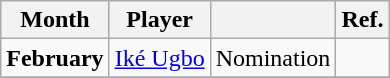<table class="wikitable" style="text-align:left">
<tr>
<th>Month</th>
<th>Player</th>
<th></th>
<th>Ref.</th>
</tr>
<tr>
<td align="center"><strong>February</strong></td>
<td> <a href='#'>Iké Ugbo</a></td>
<td>Nomination</td>
<td align="center"></td>
</tr>
<tr>
</tr>
</table>
